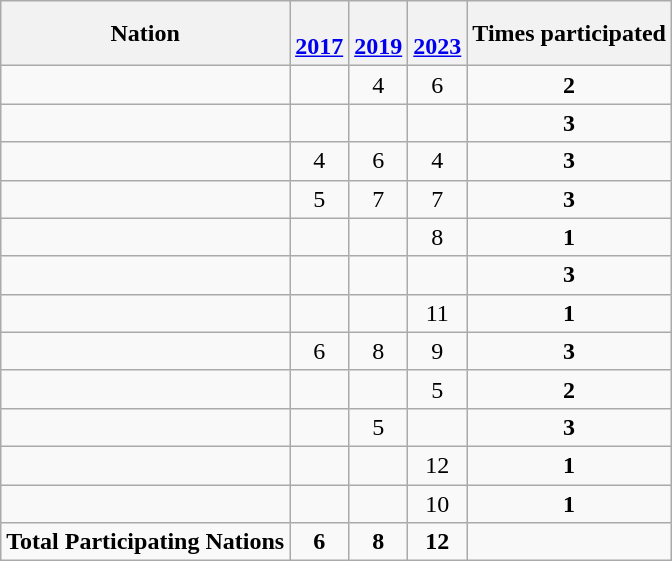<table class="wikitable" style="text-align:center">
<tr>
<th>Nation</th>
<th><br><a href='#'>2017</a></th>
<th><br><a href='#'>2019</a></th>
<th><br><a href='#'>2023</a></th>
<th>Times participated</th>
</tr>
<tr>
<td align=left></td>
<td></td>
<td>4</td>
<td>6</td>
<td><strong>2</strong></td>
</tr>
<tr>
<td align=left></td>
<td></td>
<td></td>
<td></td>
<td><strong>3</strong></td>
</tr>
<tr>
<td align=left></td>
<td>4</td>
<td>6</td>
<td>4</td>
<td><strong>3</strong></td>
</tr>
<tr>
<td align=left></td>
<td>5</td>
<td>7</td>
<td>7</td>
<td><strong>3</strong></td>
</tr>
<tr>
<td align=left></td>
<td></td>
<td></td>
<td>8</td>
<td><strong>1</strong></td>
</tr>
<tr>
<td align=left></td>
<td></td>
<td></td>
<td></td>
<td><strong>3</strong></td>
</tr>
<tr>
<td align=left></td>
<td></td>
<td></td>
<td>11</td>
<td><strong>1</strong></td>
</tr>
<tr>
<td align=left></td>
<td>6</td>
<td>8</td>
<td>9</td>
<td><strong>3</strong></td>
</tr>
<tr>
<td align=left></td>
<td></td>
<td></td>
<td>5</td>
<td><strong>2</strong></td>
</tr>
<tr>
<td align=left></td>
<td></td>
<td>5</td>
<td></td>
<td><strong>3</strong></td>
</tr>
<tr>
<td align=left></td>
<td></td>
<td></td>
<td>12</td>
<td><strong>1</strong></td>
</tr>
<tr>
<td align=left></td>
<td></td>
<td></td>
<td>10</td>
<td><strong>1</strong></td>
</tr>
<tr>
<td><strong>Total Participating Nations</strong></td>
<td><strong>6</strong></td>
<td><strong>8</strong></td>
<td><strong>12</strong></td>
<td></td>
</tr>
</table>
